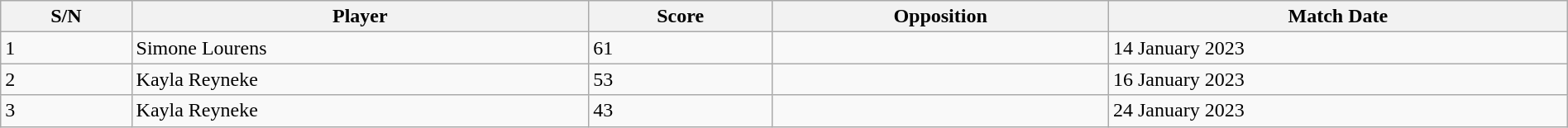<table style="width:100%;" class="wikitable">
<tr>
<th>S/N</th>
<th>Player</th>
<th>Score</th>
<th>Opposition</th>
<th>Match Date</th>
</tr>
<tr>
<td>1</td>
<td>Simone Lourens</td>
<td>61</td>
<td></td>
<td>14 January 2023</td>
</tr>
<tr>
<td>2</td>
<td>Kayla Reyneke</td>
<td>53</td>
<td></td>
<td>16 January 2023</td>
</tr>
<tr>
<td>3</td>
<td>Kayla Reyneke</td>
<td>43</td>
<td></td>
<td>24 January 2023</td>
</tr>
</table>
